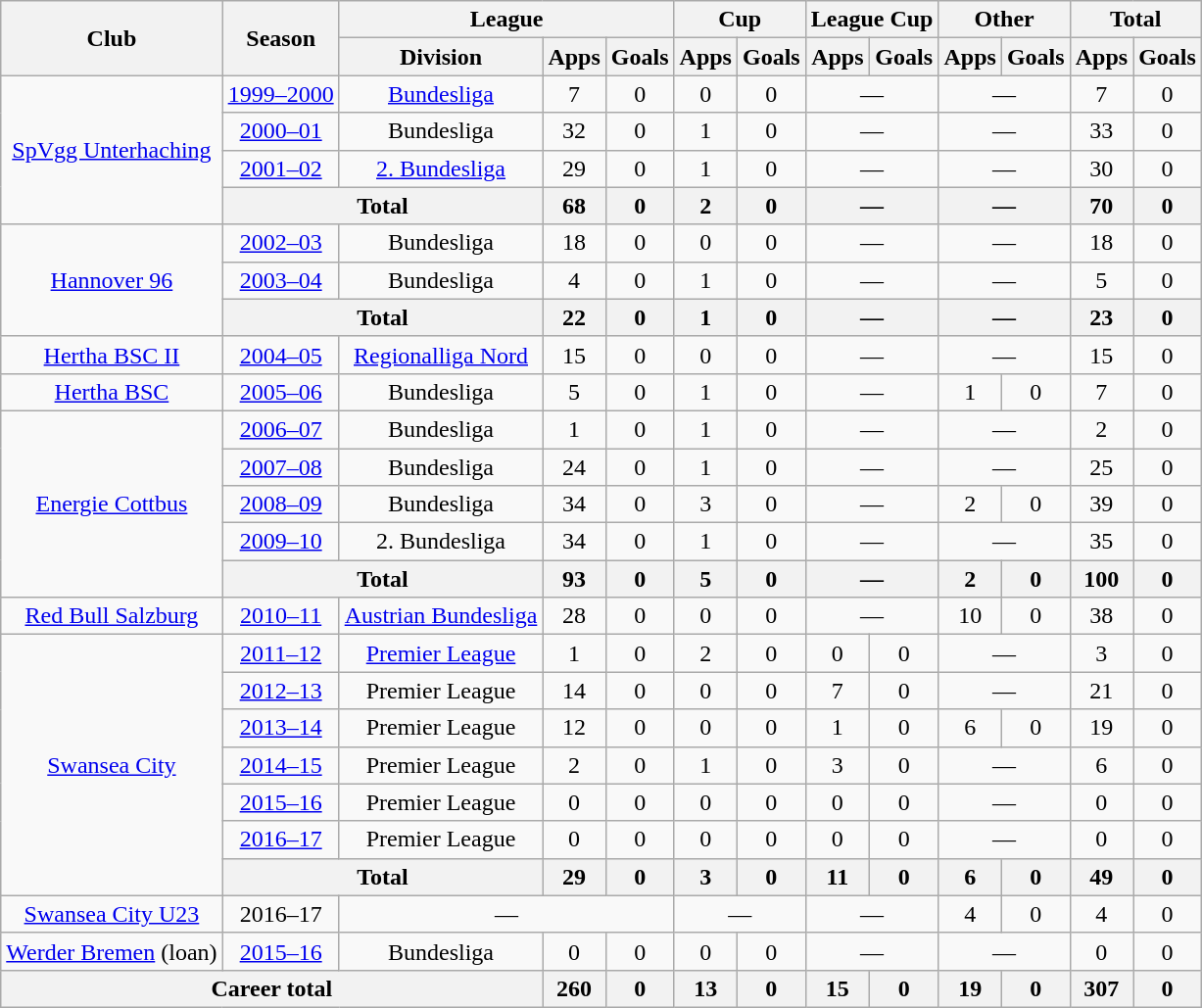<table class="wikitable" style="text-align:center">
<tr>
<th rowspan="2">Club</th>
<th rowspan="2">Season</th>
<th colspan="3">League</th>
<th colspan="2">Cup</th>
<th colspan="2">League Cup</th>
<th colspan="2">Other</th>
<th colspan="2">Total</th>
</tr>
<tr>
<th>Division</th>
<th>Apps</th>
<th>Goals</th>
<th>Apps</th>
<th>Goals</th>
<th>Apps</th>
<th>Goals</th>
<th>Apps</th>
<th>Goals</th>
<th>Apps</th>
<th>Goals</th>
</tr>
<tr>
<td rowspan="4"><a href='#'>SpVgg Unterhaching</a></td>
<td><a href='#'>1999–2000</a></td>
<td><a href='#'>Bundesliga</a></td>
<td>7</td>
<td>0</td>
<td>0</td>
<td>0</td>
<td colspan="2">—</td>
<td colspan="2">—</td>
<td>7</td>
<td>0</td>
</tr>
<tr>
<td><a href='#'>2000–01</a></td>
<td>Bundesliga</td>
<td>32</td>
<td>0</td>
<td>1</td>
<td>0</td>
<td colspan="2">—</td>
<td colspan="2">—</td>
<td>33</td>
<td>0</td>
</tr>
<tr>
<td><a href='#'>2001–02</a></td>
<td><a href='#'>2. Bundesliga</a></td>
<td>29</td>
<td>0</td>
<td>1</td>
<td>0</td>
<td colspan="2">—</td>
<td colspan="2">—</td>
<td>30</td>
<td>0</td>
</tr>
<tr>
<th colspan="2">Total</th>
<th>68</th>
<th>0</th>
<th>2</th>
<th>0</th>
<th colspan="2">—</th>
<th colspan="2">—</th>
<th>70</th>
<th>0</th>
</tr>
<tr>
<td rowspan="3"><a href='#'>Hannover 96</a></td>
<td><a href='#'>2002–03</a></td>
<td>Bundesliga</td>
<td>18</td>
<td>0</td>
<td>0</td>
<td>0</td>
<td colspan="2">—</td>
<td colspan="2">—</td>
<td>18</td>
<td>0</td>
</tr>
<tr>
<td><a href='#'>2003–04</a></td>
<td>Bundesliga</td>
<td>4</td>
<td>0</td>
<td>1</td>
<td>0</td>
<td colspan="2">—</td>
<td colspan="2">—</td>
<td>5</td>
<td>0</td>
</tr>
<tr>
<th colspan="2">Total</th>
<th>22</th>
<th>0</th>
<th>1</th>
<th>0</th>
<th colspan="2">—</th>
<th colspan="2">—</th>
<th>23</th>
<th>0</th>
</tr>
<tr>
<td><a href='#'>Hertha BSC II</a></td>
<td><a href='#'>2004–05</a></td>
<td><a href='#'>Regionalliga Nord</a></td>
<td>15</td>
<td>0</td>
<td>0</td>
<td>0</td>
<td colspan="2">—</td>
<td colspan="2">—</td>
<td>15</td>
<td>0</td>
</tr>
<tr>
<td><a href='#'>Hertha BSC</a></td>
<td><a href='#'>2005–06</a></td>
<td>Bundesliga</td>
<td>5</td>
<td>0</td>
<td>1</td>
<td>0</td>
<td colspan="2">—</td>
<td>1</td>
<td>0</td>
<td>7</td>
<td>0</td>
</tr>
<tr>
<td rowspan="5"><a href='#'>Energie Cottbus</a></td>
<td><a href='#'>2006–07</a></td>
<td>Bundesliga</td>
<td>1</td>
<td>0</td>
<td>1</td>
<td>0</td>
<td colspan="2">—</td>
<td colspan="2">—</td>
<td>2</td>
<td>0</td>
</tr>
<tr>
<td><a href='#'>2007–08</a></td>
<td>Bundesliga</td>
<td>24</td>
<td>0</td>
<td>1</td>
<td>0</td>
<td colspan="2">—</td>
<td colspan="2">—</td>
<td>25</td>
<td>0</td>
</tr>
<tr>
<td><a href='#'>2008–09</a></td>
<td>Bundesliga</td>
<td>34</td>
<td>0</td>
<td>3</td>
<td>0</td>
<td colspan="2">—</td>
<td>2</td>
<td>0</td>
<td>39</td>
<td>0</td>
</tr>
<tr>
<td><a href='#'>2009–10</a></td>
<td>2. Bundesliga</td>
<td>34</td>
<td>0</td>
<td>1</td>
<td>0</td>
<td colspan="2">—</td>
<td colspan="2">—</td>
<td>35</td>
<td>0</td>
</tr>
<tr>
<th colspan="2">Total</th>
<th>93</th>
<th>0</th>
<th>5</th>
<th>0</th>
<th colspan="2">—</th>
<th>2</th>
<th>0</th>
<th>100</th>
<th>0</th>
</tr>
<tr>
<td><a href='#'>Red Bull Salzburg</a></td>
<td><a href='#'>2010–11</a></td>
<td><a href='#'>Austrian Bundesliga</a></td>
<td>28</td>
<td>0</td>
<td>0</td>
<td>0</td>
<td colspan="2">—</td>
<td>10</td>
<td>0</td>
<td>38</td>
<td>0</td>
</tr>
<tr>
<td rowspan="7"><a href='#'>Swansea City</a></td>
<td><a href='#'>2011–12</a></td>
<td><a href='#'>Premier League</a></td>
<td>1</td>
<td>0</td>
<td>2</td>
<td>0</td>
<td>0</td>
<td>0</td>
<td colspan="2">—</td>
<td>3</td>
<td>0</td>
</tr>
<tr>
<td><a href='#'>2012–13</a></td>
<td>Premier League</td>
<td>14</td>
<td>0</td>
<td>0</td>
<td>0</td>
<td>7</td>
<td>0</td>
<td colspan="2">—</td>
<td>21</td>
<td>0</td>
</tr>
<tr>
<td><a href='#'>2013–14</a></td>
<td>Premier League</td>
<td>12</td>
<td>0</td>
<td>0</td>
<td>0</td>
<td>1</td>
<td>0</td>
<td>6</td>
<td>0</td>
<td>19</td>
<td>0</td>
</tr>
<tr>
<td><a href='#'>2014–15</a></td>
<td>Premier League</td>
<td>2</td>
<td>0</td>
<td>1</td>
<td>0</td>
<td>3</td>
<td>0</td>
<td colspan="2">—</td>
<td>6</td>
<td>0</td>
</tr>
<tr>
<td><a href='#'>2015–16</a></td>
<td>Premier League</td>
<td>0</td>
<td>0</td>
<td>0</td>
<td>0</td>
<td>0</td>
<td>0</td>
<td colspan="2">—</td>
<td>0</td>
<td>0</td>
</tr>
<tr>
<td><a href='#'>2016–17</a></td>
<td>Premier League</td>
<td>0</td>
<td>0</td>
<td>0</td>
<td>0</td>
<td>0</td>
<td>0</td>
<td colspan="2">—</td>
<td>0</td>
<td>0</td>
</tr>
<tr>
<th colspan="2">Total</th>
<th>29</th>
<th>0</th>
<th>3</th>
<th>0</th>
<th>11</th>
<th>0</th>
<th>6</th>
<th>0</th>
<th>49</th>
<th>0</th>
</tr>
<tr>
<td><a href='#'>Swansea City U23</a></td>
<td>2016–17</td>
<td colspan="3">—</td>
<td colspan="2">—</td>
<td colspan="2">—</td>
<td>4</td>
<td>0</td>
<td>4</td>
<td>0</td>
</tr>
<tr>
<td><a href='#'>Werder Bremen</a> (loan)</td>
<td><a href='#'>2015–16</a></td>
<td>Bundesliga</td>
<td>0</td>
<td>0</td>
<td>0</td>
<td>0</td>
<td colspan="2">—</td>
<td colspan="2">—</td>
<td>0</td>
<td>0</td>
</tr>
<tr>
<th colspan="3">Career total</th>
<th>260</th>
<th>0</th>
<th>13</th>
<th>0</th>
<th>15</th>
<th>0</th>
<th>19</th>
<th>0</th>
<th>307</th>
<th>0</th>
</tr>
</table>
